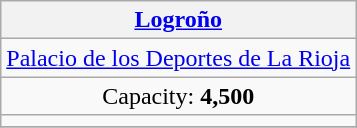<table class="wikitable" style="text-align:center">
<tr>
<th><a href='#'>Logroño</a></th>
</tr>
<tr>
<td><a href='#'>Palacio de los Deportes de La Rioja</a></td>
</tr>
<tr>
<td>Capacity: <strong>4,500</strong></td>
</tr>
<tr>
<td></td>
</tr>
<tr>
</tr>
</table>
